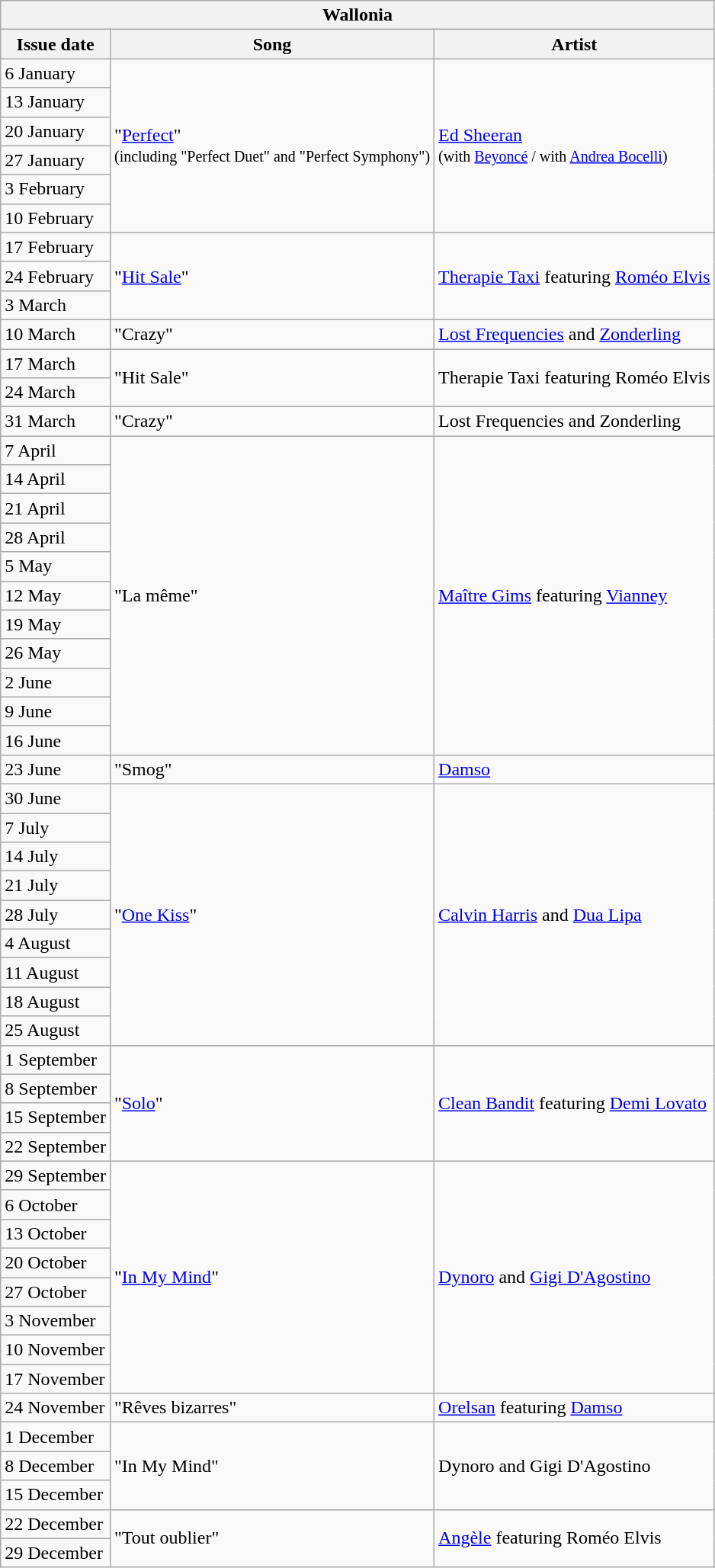<table class="wikitable">
<tr>
<th colspan="4">Wallonia</th>
</tr>
<tr>
<th>Issue date</th>
<th>Song</th>
<th>Artist</th>
</tr>
<tr>
<td>6 January</td>
<td rowspan="6">"<a href='#'>Perfect</a>"<br><small>(including "Perfect Duet" and "Perfect Symphony")</small></td>
<td rowspan="6"><a href='#'>Ed Sheeran</a><br><small>(with <a href='#'>Beyoncé</a> / with <a href='#'>Andrea Bocelli</a>)</small></td>
</tr>
<tr>
<td>13 January</td>
</tr>
<tr>
<td>20 January</td>
</tr>
<tr>
<td>27 January</td>
</tr>
<tr>
<td>3 February</td>
</tr>
<tr>
<td>10 February</td>
</tr>
<tr>
<td>17 February</td>
<td rowspan="3">"<a href='#'>Hit Sale</a>"</td>
<td rowspan="3"><a href='#'>Therapie Taxi</a> featuring <a href='#'>Roméo Elvis</a></td>
</tr>
<tr>
<td>24 February</td>
</tr>
<tr>
<td>3 March</td>
</tr>
<tr>
<td>10 March</td>
<td>"Crazy"</td>
<td><a href='#'>Lost Frequencies</a> and <a href='#'>Zonderling</a></td>
</tr>
<tr>
<td>17 March</td>
<td rowspan="2">"Hit Sale"</td>
<td rowspan="2">Therapie Taxi featuring Roméo Elvis</td>
</tr>
<tr>
<td>24 March</td>
</tr>
<tr>
<td>31 March</td>
<td>"Crazy"</td>
<td>Lost Frequencies and Zonderling</td>
</tr>
<tr>
<td>7 April</td>
<td rowspan="11">"La même"</td>
<td rowspan="11"><a href='#'>Maître Gims</a> featuring <a href='#'>Vianney</a></td>
</tr>
<tr>
<td>14 April</td>
</tr>
<tr>
<td>21 April</td>
</tr>
<tr>
<td>28 April</td>
</tr>
<tr>
<td>5 May</td>
</tr>
<tr>
<td>12 May</td>
</tr>
<tr>
<td>19 May</td>
</tr>
<tr>
<td>26 May</td>
</tr>
<tr>
<td>2 June</td>
</tr>
<tr>
<td>9 June</td>
</tr>
<tr>
<td>16 June</td>
</tr>
<tr>
<td>23 June</td>
<td>"Smog"</td>
<td><a href='#'>Damso</a></td>
</tr>
<tr>
<td>30 June</td>
<td rowspan="9">"<a href='#'>One Kiss</a>"</td>
<td rowspan="9"><a href='#'>Calvin Harris</a> and <a href='#'>Dua Lipa</a></td>
</tr>
<tr>
<td>7 July</td>
</tr>
<tr>
<td>14 July</td>
</tr>
<tr>
<td>21 July</td>
</tr>
<tr>
<td>28 July</td>
</tr>
<tr>
<td>4 August</td>
</tr>
<tr>
<td>11 August</td>
</tr>
<tr>
<td>18 August</td>
</tr>
<tr>
<td>25 August</td>
</tr>
<tr>
<td>1 September</td>
<td rowspan="4">"<a href='#'>Solo</a>"</td>
<td rowspan="4"><a href='#'>Clean Bandit</a> featuring <a href='#'>Demi Lovato</a></td>
</tr>
<tr>
<td>8 September</td>
</tr>
<tr>
<td>15 September</td>
</tr>
<tr>
<td>22 September</td>
</tr>
<tr>
<td>29 September</td>
<td rowspan="8">"<a href='#'>In My Mind</a>"</td>
<td rowspan="8"><a href='#'>Dynoro</a> and <a href='#'>Gigi D'Agostino</a></td>
</tr>
<tr>
<td>6 October</td>
</tr>
<tr>
<td>13 October</td>
</tr>
<tr>
<td>20 October</td>
</tr>
<tr>
<td>27 October</td>
</tr>
<tr>
<td>3 November</td>
</tr>
<tr>
<td>10 November</td>
</tr>
<tr>
<td>17 November</td>
</tr>
<tr>
<td>24 November</td>
<td>"Rêves bizarres"</td>
<td><a href='#'>Orelsan</a> featuring <a href='#'>Damso</a></td>
</tr>
<tr>
<td>1 December</td>
<td rowspan="3">"In My Mind"</td>
<td rowspan="3">Dynoro and Gigi D'Agostino</td>
</tr>
<tr>
<td>8 December</td>
</tr>
<tr>
<td>15 December</td>
</tr>
<tr>
<td>22 December</td>
<td rowspan="2">"Tout oublier"</td>
<td rowspan="2"><a href='#'>Angèle</a> featuring Roméo Elvis</td>
</tr>
<tr>
<td>29 December</td>
</tr>
</table>
